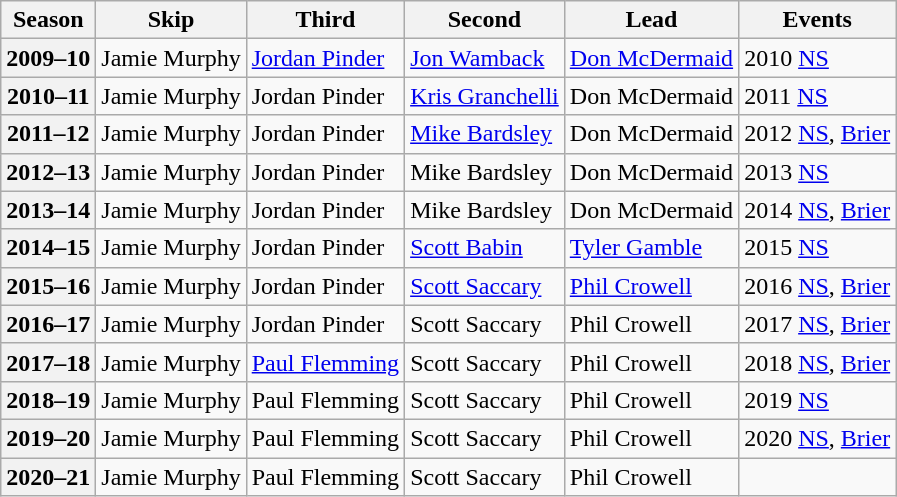<table class="wikitable">
<tr>
<th scope="col">Season</th>
<th scope="col">Skip</th>
<th scope="col">Third</th>
<th scope="col">Second</th>
<th scope="col">Lead</th>
<th scope="col">Events</th>
</tr>
<tr>
<th scope="row">2009–10</th>
<td>Jamie Murphy</td>
<td><a href='#'>Jordan Pinder</a></td>
<td><a href='#'>Jon Wamback</a></td>
<td><a href='#'>Don McDermaid</a></td>
<td>2010 <a href='#'>NS</a></td>
</tr>
<tr>
<th scope="row">2010–11</th>
<td>Jamie Murphy</td>
<td>Jordan Pinder</td>
<td><a href='#'>Kris Granchelli</a></td>
<td>Don McDermaid</td>
<td>2011 <a href='#'>NS</a></td>
</tr>
<tr>
<th scope="row">2011–12</th>
<td>Jamie Murphy</td>
<td>Jordan Pinder</td>
<td><a href='#'>Mike Bardsley</a></td>
<td>Don McDermaid</td>
<td>2012 <a href='#'>NS</a>, <a href='#'>Brier</a></td>
</tr>
<tr>
<th scope="row">2012–13</th>
<td>Jamie Murphy</td>
<td>Jordan Pinder</td>
<td>Mike Bardsley</td>
<td>Don McDermaid</td>
<td>2013 <a href='#'>NS</a></td>
</tr>
<tr>
<th scope="row">2013–14</th>
<td>Jamie Murphy</td>
<td>Jordan Pinder</td>
<td>Mike Bardsley</td>
<td>Don McDermaid</td>
<td>2014 <a href='#'>NS</a>, <a href='#'>Brier</a></td>
</tr>
<tr>
<th scope="row">2014–15</th>
<td>Jamie Murphy</td>
<td>Jordan Pinder</td>
<td><a href='#'>Scott Babin</a></td>
<td><a href='#'>Tyler Gamble</a></td>
<td>2015 <a href='#'>NS</a></td>
</tr>
<tr>
<th scope="row">2015–16</th>
<td>Jamie Murphy</td>
<td>Jordan Pinder</td>
<td><a href='#'>Scott Saccary</a></td>
<td><a href='#'>Phil Crowell</a></td>
<td>2016 <a href='#'>NS</a>, <a href='#'>Brier</a></td>
</tr>
<tr>
<th scope="row">2016–17</th>
<td>Jamie Murphy</td>
<td>Jordan Pinder</td>
<td>Scott Saccary</td>
<td>Phil Crowell</td>
<td>2017 <a href='#'>NS</a>, <a href='#'>Brier</a></td>
</tr>
<tr>
<th scope="row">2017–18</th>
<td>Jamie Murphy</td>
<td><a href='#'>Paul Flemming</a></td>
<td>Scott Saccary</td>
<td>Phil Crowell</td>
<td>2018 <a href='#'>NS</a>, <a href='#'>Brier</a></td>
</tr>
<tr>
<th scope="row">2018–19</th>
<td>Jamie Murphy</td>
<td>Paul Flemming</td>
<td>Scott Saccary</td>
<td>Phil Crowell</td>
<td>2019 <a href='#'>NS</a></td>
</tr>
<tr>
<th scope="row">2019–20</th>
<td>Jamie Murphy</td>
<td>Paul Flemming</td>
<td>Scott Saccary</td>
<td>Phil Crowell</td>
<td>2020 <a href='#'>NS</a>, <a href='#'>Brier</a></td>
</tr>
<tr>
<th scope="row">2020–21</th>
<td>Jamie Murphy</td>
<td>Paul Flemming</td>
<td>Scott Saccary</td>
<td>Phil Crowell</td>
<td></td>
</tr>
</table>
